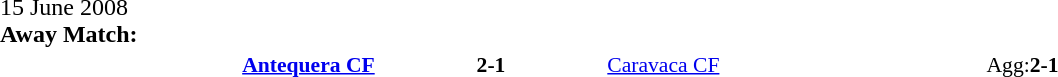<table width=100% cellspacing=1>
<tr>
<th width=20%></th>
<th width=12%></th>
<th width=20%></th>
<th></th>
</tr>
<tr>
<td>15 June 2008<br><strong>Away Match:</strong></td>
</tr>
<tr style=font-size:90%>
<td align=right><strong><a href='#'>Antequera CF</a></strong></td>
<td align=center><strong>2-1</strong></td>
<td><a href='#'>Caravaca CF</a></td>
<td>Agg:<strong>2-1</strong></td>
</tr>
</table>
